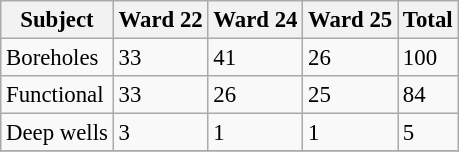<table class="wikitable sortable" style="font-size: 95%;">
<tr>
<th>Subject</th>
<th>Ward 22</th>
<th>Ward 24</th>
<th>Ward 25</th>
<th>Total</th>
</tr>
<tr>
<td>Boreholes</td>
<td>33</td>
<td>41</td>
<td>26</td>
<td>100</td>
</tr>
<tr>
<td>Functional</td>
<td>33</td>
<td>26</td>
<td>25</td>
<td>84</td>
</tr>
<tr>
<td>Deep wells</td>
<td>3</td>
<td>1</td>
<td>1</td>
<td>5</td>
</tr>
<tr>
</tr>
</table>
